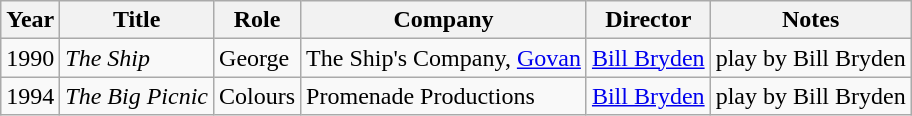<table class="wikitable">
<tr>
<th>Year</th>
<th>Title</th>
<th>Role</th>
<th>Company</th>
<th>Director</th>
<th>Notes</th>
</tr>
<tr>
<td>1990</td>
<td><em>The Ship</em></td>
<td>George</td>
<td>The Ship's Company, <a href='#'>Govan</a></td>
<td><a href='#'>Bill Bryden</a></td>
<td>play by Bill Bryden</td>
</tr>
<tr>
<td>1994</td>
<td><em>The Big Picnic</em></td>
<td>Colours</td>
<td>Promenade Productions</td>
<td><a href='#'>Bill Bryden</a></td>
<td>play by Bill Bryden</td>
</tr>
</table>
